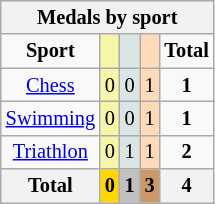<table class="wikitable" style="font-size:85%; text-align:center;">
<tr style="background:#efefef;">
<th colspan=5><strong>Medals by sport</strong></th>
</tr>
<tr>
<td><strong>Sport</strong></td>
<td style="background:#f7f6a8;"></td>
<td style="background:#dce5e5;"></td>
<td style="background:#ffdab9;"></td>
<td><strong>Total</strong></td>
</tr>
<tr>
<td><a href='#'>Chess</a></td>
<td style="background:#F7F6A8;">0</td>
<td style="background:#DCE5E5;">0</td>
<td style="background:#FFDAB9;">1</td>
<td><strong>1</strong></td>
</tr>
<tr>
<td><a href='#'>Swimming</a></td>
<td style="background:#F7F6A8;">0</td>
<td style="background:#DCE5E5;">0</td>
<td style="background:#FFDAB9;">1</td>
<td><strong>1</strong></td>
</tr>
<tr>
<td><a href='#'>Triathlon</a></td>
<td style="background:#F7F6A8;">0</td>
<td style="background:#DCE5E5;">1</td>
<td style="background:#FFDAB9;">1</td>
<td><strong>2</strong></td>
</tr>
<tr>
<th>Total</th>
<th style="background:gold;"  >0</th>
<th style="background:silver;">1</th>
<th style="background:#c96;"  >3</th>
<th>4</th>
</tr>
</table>
